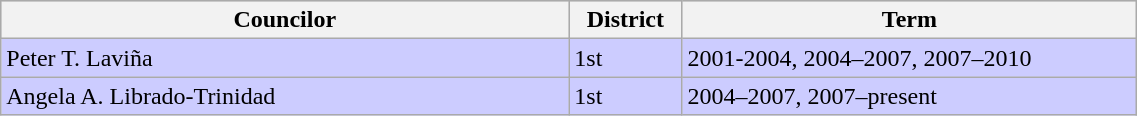<table class="wikitable" width=60%>
<tr bgcolor=#cccccc>
<th width=50%>Councilor</th>
<th>District</th>
<th>Term</th>
</tr>
<tr style="background:#ccccff">
<td>Peter T. Laviña</td>
<td>1st</td>
<td>2001-2004, 2004–2007, 2007–2010</td>
</tr>
<tr style="background:#ccccff">
<td>Angela A. Librado-Trinidad</td>
<td>1st</td>
<td>2004–2007, 2007–present</td>
</tr>
</table>
